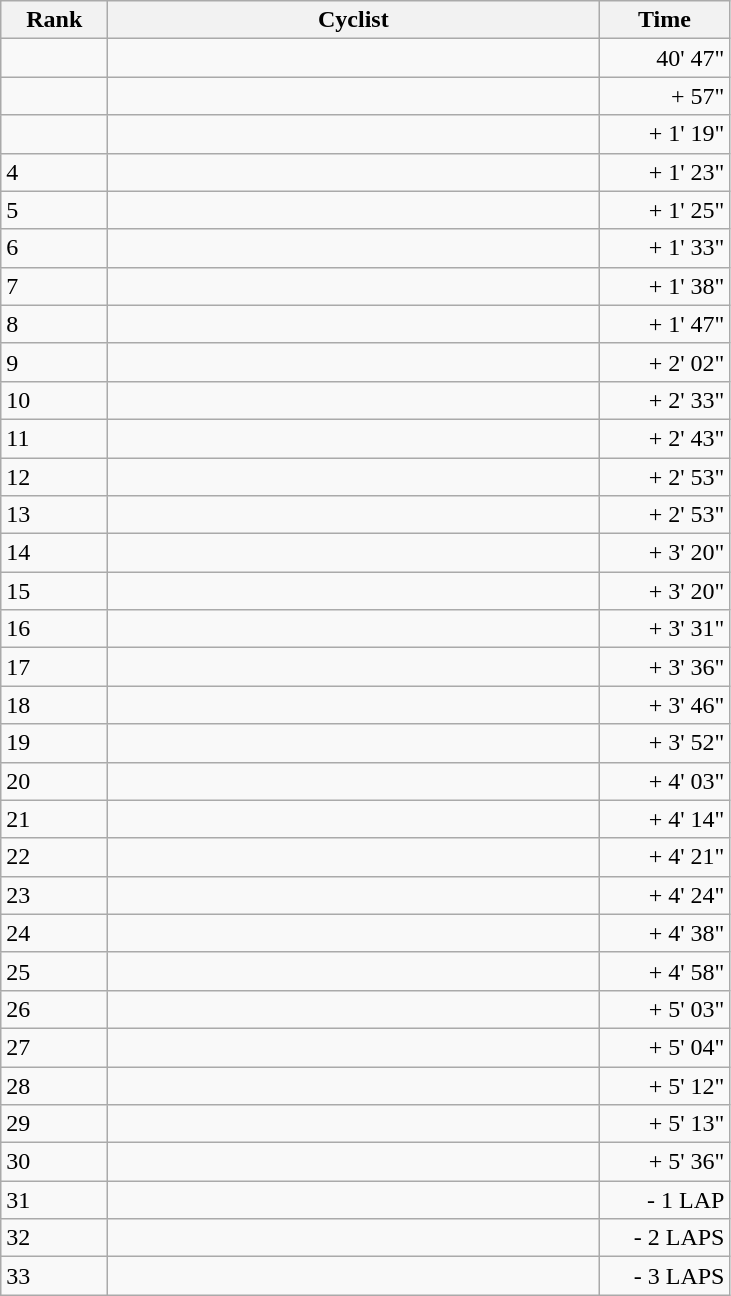<table class="wikitable">
<tr>
<th style="width: 4em;">Rank</th>
<th style="width: 20em;">Cyclist</th>
<th style="width: 5em;">Time</th>
</tr>
<tr>
<td></td>
<td></td>
<td align="right">40' 47"</td>
</tr>
<tr>
<td></td>
<td></td>
<td align="right">+ 57"</td>
</tr>
<tr>
<td></td>
<td></td>
<td align="right">+ 1' 19"</td>
</tr>
<tr>
<td>4</td>
<td></td>
<td align="right">+ 1' 23"</td>
</tr>
<tr>
<td>5</td>
<td></td>
<td align="right">+ 1' 25"</td>
</tr>
<tr>
<td>6</td>
<td></td>
<td align="right">+ 1' 33"</td>
</tr>
<tr>
<td>7</td>
<td></td>
<td align="right">+ 1' 38"</td>
</tr>
<tr>
<td>8</td>
<td></td>
<td align="right">+ 1' 47"</td>
</tr>
<tr>
<td>9</td>
<td></td>
<td align="right">+ 2' 02"</td>
</tr>
<tr>
<td>10</td>
<td></td>
<td align="right">+ 2' 33"</td>
</tr>
<tr>
<td>11</td>
<td></td>
<td align="right">+ 2' 43"</td>
</tr>
<tr>
<td>12</td>
<td></td>
<td align="right">+ 2' 53"</td>
</tr>
<tr>
<td>13</td>
<td></td>
<td align="right">+ 2' 53"</td>
</tr>
<tr>
<td>14</td>
<td></td>
<td align="right">+ 3' 20"</td>
</tr>
<tr>
<td>15</td>
<td></td>
<td align="right">+ 3' 20"</td>
</tr>
<tr>
<td>16</td>
<td></td>
<td align="right">+ 3' 31"</td>
</tr>
<tr>
<td>17</td>
<td></td>
<td align="right">+ 3' 36"</td>
</tr>
<tr>
<td>18</td>
<td></td>
<td align="right">+ 3' 46"</td>
</tr>
<tr>
<td>19</td>
<td></td>
<td align="right">+ 3' 52"</td>
</tr>
<tr>
<td>20</td>
<td></td>
<td align="right">+ 4' 03"</td>
</tr>
<tr>
<td>21</td>
<td></td>
<td align="right">+ 4' 14"</td>
</tr>
<tr>
<td>22</td>
<td></td>
<td align="right">+ 4' 21"</td>
</tr>
<tr>
<td>23</td>
<td></td>
<td align="right">+ 4' 24"</td>
</tr>
<tr>
<td>24</td>
<td></td>
<td align="right">+ 4' 38"</td>
</tr>
<tr>
<td>25</td>
<td></td>
<td align="right">+ 4' 58"</td>
</tr>
<tr>
<td>26</td>
<td></td>
<td align="right">+ 5' 03"</td>
</tr>
<tr>
<td>27</td>
<td></td>
<td align="right">+ 5' 04"</td>
</tr>
<tr>
<td>28</td>
<td></td>
<td align="right">+ 5' 12"</td>
</tr>
<tr>
<td>29</td>
<td></td>
<td align="right">+ 5' 13"</td>
</tr>
<tr>
<td>30</td>
<td></td>
<td align="right">+ 5' 36"</td>
</tr>
<tr>
<td>31</td>
<td></td>
<td align="right">- 1 LAP</td>
</tr>
<tr>
<td>32</td>
<td></td>
<td align="right">- 2 LAPS</td>
</tr>
<tr>
<td>33</td>
<td></td>
<td align="right">- 3 LAPS</td>
</tr>
</table>
